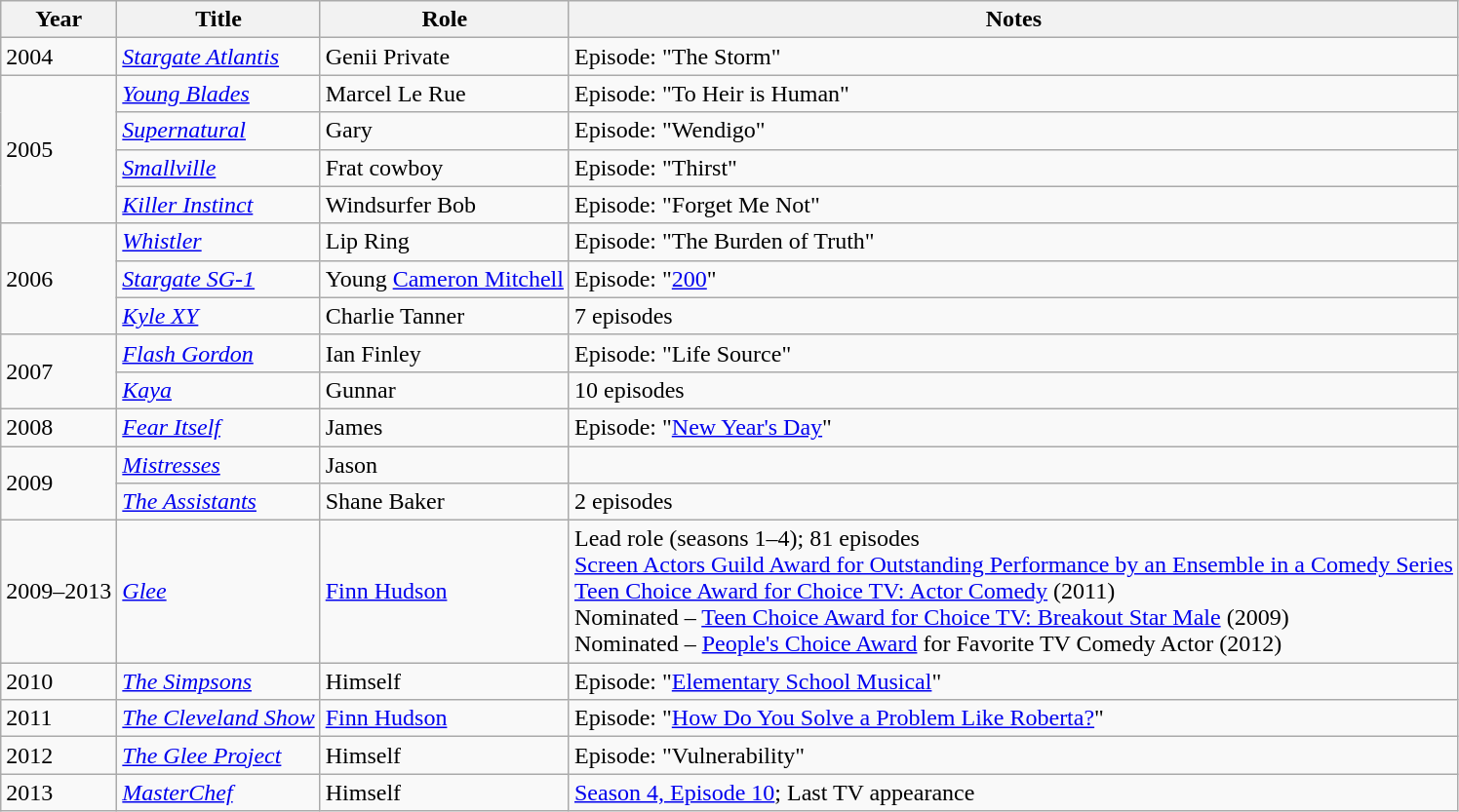<table class="wikitable sortable">
<tr>
<th>Year</th>
<th>Title</th>
<th>Role</th>
<th class="unsortable">Notes</th>
</tr>
<tr>
<td>2004</td>
<td><em><a href='#'>Stargate Atlantis</a></em></td>
<td>Genii Private</td>
<td>Episode: "The Storm"</td>
</tr>
<tr>
<td rowspan="4">2005</td>
<td><em><a href='#'>Young Blades</a></em></td>
<td>Marcel Le Rue</td>
<td>Episode: "To Heir is Human"</td>
</tr>
<tr>
<td><em><a href='#'>Supernatural</a></em></td>
<td>Gary</td>
<td>Episode: "Wendigo"</td>
</tr>
<tr>
<td><em><a href='#'>Smallville</a></em></td>
<td>Frat cowboy</td>
<td>Episode: "Thirst"</td>
</tr>
<tr>
<td><em><a href='#'>Killer Instinct</a></em></td>
<td>Windsurfer Bob</td>
<td>Episode: "Forget Me Not"</td>
</tr>
<tr>
<td rowspan="3">2006</td>
<td><em><a href='#'>Whistler</a></em></td>
<td>Lip Ring</td>
<td>Episode: "The Burden of Truth"</td>
</tr>
<tr>
<td><em><a href='#'>Stargate SG-1</a></em></td>
<td>Young <a href='#'>Cameron Mitchell</a></td>
<td>Episode: "<a href='#'>200</a>"</td>
</tr>
<tr>
<td><em><a href='#'>Kyle XY</a></em></td>
<td>Charlie Tanner</td>
<td>7 episodes</td>
</tr>
<tr>
<td rowspan="2">2007</td>
<td><em><a href='#'>Flash Gordon</a></em></td>
<td>Ian Finley</td>
<td>Episode: "Life Source"</td>
</tr>
<tr>
<td><em><a href='#'>Kaya</a></em></td>
<td>Gunnar</td>
<td>10 episodes</td>
</tr>
<tr>
<td>2008</td>
<td><em><a href='#'>Fear Itself</a></em></td>
<td>James</td>
<td>Episode: "<a href='#'>New Year's Day</a>"</td>
</tr>
<tr>
<td rowspan="2">2009</td>
<td><em><a href='#'>Mistresses</a></em></td>
<td>Jason</td>
<td></td>
</tr>
<tr>
<td data-sort-value="Assistants, The"><em><a href='#'>The Assistants</a></em></td>
<td>Shane Baker</td>
<td>2 episodes</td>
</tr>
<tr>
<td>2009–2013</td>
<td><em><a href='#'>Glee</a></em></td>
<td><a href='#'>Finn Hudson</a></td>
<td>Lead role (seasons 1–4); 81 episodes<br><a href='#'>Screen Actors Guild Award for Outstanding Performance by an Ensemble in a Comedy Series</a><br><a href='#'>Teen Choice Award for Choice TV: Actor Comedy</a> (2011)<br>Nominated – <a href='#'>Teen Choice Award for Choice TV: Breakout Star Male</a> (2009)<br>Nominated – <a href='#'>People's Choice Award</a> for Favorite TV Comedy Actor (2012)</td>
</tr>
<tr>
<td>2010</td>
<td data-sort-value="Simpsons, The"><em><a href='#'>The Simpsons</a></em></td>
<td>Himself</td>
<td>Episode: "<a href='#'>Elementary School Musical</a>"</td>
</tr>
<tr>
<td>2011</td>
<td data-sort-value="Cleveland Show, The"><em><a href='#'>The Cleveland Show</a></em></td>
<td><a href='#'>Finn Hudson</a></td>
<td>Episode: "<a href='#'>How Do You Solve a Problem Like Roberta?</a>"</td>
</tr>
<tr>
<td>2012</td>
<td data-sort-value="Glee Project, The"><em><a href='#'>The Glee Project</a></em></td>
<td>Himself</td>
<td>Episode: "Vulnerability"</td>
</tr>
<tr>
<td>2013</td>
<td><em><a href='#'>MasterChef</a></em></td>
<td>Himself</td>
<td><a href='#'>Season 4, Episode 10</a>; Last TV appearance</td>
</tr>
</table>
